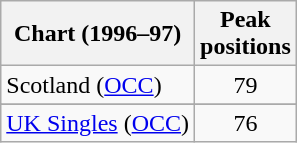<table class="wikitable sortable">
<tr>
<th align="left">Chart (1996–97)</th>
<th align="center">Peak<br>positions</th>
</tr>
<tr>
<td align="left">Scotland (<a href='#'>OCC</a>)</td>
<td align="center">79</td>
</tr>
<tr>
</tr>
<tr>
<td align="left"><a href='#'>UK Singles</a> (<a href='#'>OCC</a>)</td>
<td align="center">76</td>
</tr>
</table>
